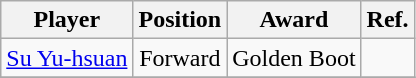<table class="wikitable">
<tr>
<th>Player</th>
<th>Position</th>
<th>Award</th>
<th>Ref.</th>
</tr>
<tr>
<td> <a href='#'>Su Yu-hsuan</a></td>
<td align="center">Forward</td>
<td align="center">Golden Boot</td>
<td align="center"></td>
</tr>
<tr>
</tr>
</table>
